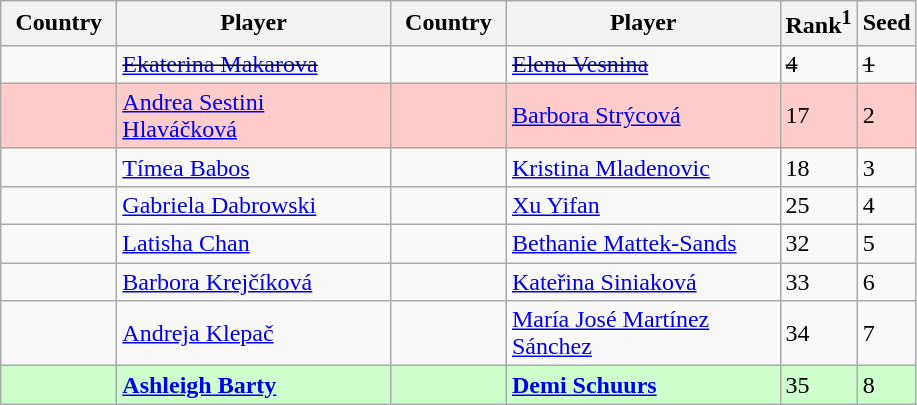<table class="sortable wikitable">
<tr>
<th width="70">Country</th>
<th width="175">Player</th>
<th width="70">Country</th>
<th width="175">Player</th>
<th>Rank<sup>1</sup></th>
<th>Seed</th>
</tr>
<tr>
<td><s></s></td>
<td><s><a href='#'>Ekaterina Makarova</a></s></td>
<td><s></s></td>
<td><s><a href='#'>Elena Vesnina</a></s></td>
<td><s>4</s></td>
<td><s>1</s></td>
</tr>
<tr style="background:#fcc;">
<td></td>
<td><a href='#'>Andrea Sestini Hlaváčková</a></td>
<td></td>
<td><a href='#'>Barbora Strýcová</a></td>
<td>17</td>
<td>2</td>
</tr>
<tr>
<td></td>
<td><a href='#'>Tímea Babos</a></td>
<td></td>
<td><a href='#'>Kristina Mladenovic</a></td>
<td>18</td>
<td>3</td>
</tr>
<tr>
<td></td>
<td><a href='#'>Gabriela Dabrowski</a></td>
<td></td>
<td><a href='#'>Xu Yifan</a></td>
<td>25</td>
<td>4</td>
</tr>
<tr>
<td></td>
<td><a href='#'>Latisha Chan</a></td>
<td></td>
<td><a href='#'>Bethanie Mattek-Sands</a></td>
<td>32</td>
<td>5</td>
</tr>
<tr>
<td></td>
<td><a href='#'>Barbora Krejčíková</a></td>
<td></td>
<td><a href='#'>Kateřina Siniaková</a></td>
<td>33</td>
<td>6</td>
</tr>
<tr>
<td></td>
<td><a href='#'>Andreja Klepač</a></td>
<td></td>
<td><a href='#'>María José Martínez Sánchez</a></td>
<td>34</td>
<td>7</td>
</tr>
<tr style="background:#cfc;">
<td></td>
<td><strong><a href='#'>Ashleigh Barty</a></strong></td>
<td></td>
<td><strong><a href='#'>Demi Schuurs</a></strong></td>
<td>35</td>
<td>8</td>
</tr>
</table>
